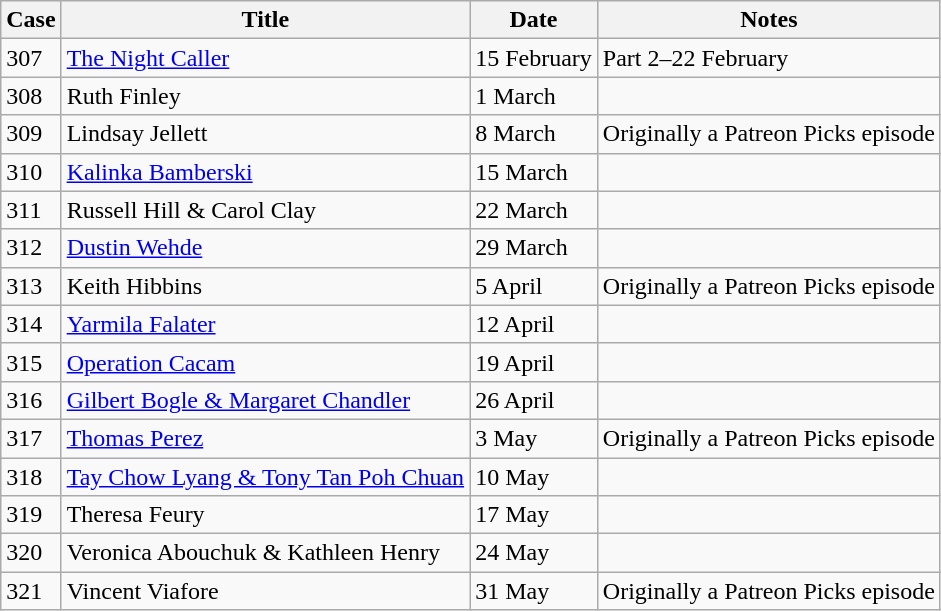<table class="wikitable sortable">
<tr>
<th>Case</th>
<th>Title</th>
<th>Date</th>
<th>Notes</th>
</tr>
<tr>
<td>307</td>
<td><a href='#'>The Night Caller</a></td>
<td>15 February</td>
<td>Part 2–22 February</td>
</tr>
<tr>
<td>308</td>
<td>Ruth Finley</td>
<td>1 March</td>
<td></td>
</tr>
<tr>
<td>309</td>
<td>Lindsay Jellett</td>
<td>8 March</td>
<td>Originally a Patreon Picks episode</td>
</tr>
<tr>
<td>310</td>
<td><a href='#'>Kalinka Bamberski</a></td>
<td>15 March</td>
<td></td>
</tr>
<tr>
<td>311</td>
<td>Russell Hill & Carol Clay</td>
<td>22 March</td>
<td></td>
</tr>
<tr>
<td>312</td>
<td><a href='#'>Dustin Wehde</a></td>
<td>29 March</td>
<td></td>
</tr>
<tr>
<td>313</td>
<td>Keith Hibbins</td>
<td>5 April</td>
<td>Originally a Patreon Picks episode</td>
</tr>
<tr>
<td>314</td>
<td><a href='#'>Yarmila Falater</a></td>
<td>12 April</td>
<td></td>
</tr>
<tr>
<td>315</td>
<td><a href='#'>Operation Cacam</a></td>
<td>19 April</td>
<td></td>
</tr>
<tr>
<td>316</td>
<td><a href='#'>Gilbert Bogle & Margaret Chandler</a></td>
<td>26 April</td>
<td></td>
</tr>
<tr>
<td>317</td>
<td><a href='#'>Thomas Perez</a></td>
<td>3 May</td>
<td>Originally a Patreon Picks episode</td>
</tr>
<tr>
<td>318</td>
<td><a href='#'>Tay Chow Lyang & Tony Tan Poh Chuan</a></td>
<td>10 May</td>
<td></td>
</tr>
<tr>
<td>319</td>
<td>Theresa Feury</td>
<td>17 May</td>
<td></td>
</tr>
<tr>
<td>320</td>
<td>Veronica Abouchuk & Kathleen Henry</td>
<td>24 May</td>
<td></td>
</tr>
<tr>
<td>321</td>
<td>Vincent Viafore</td>
<td>31 May</td>
<td>Originally a Patreon Picks episode</td>
</tr>
</table>
